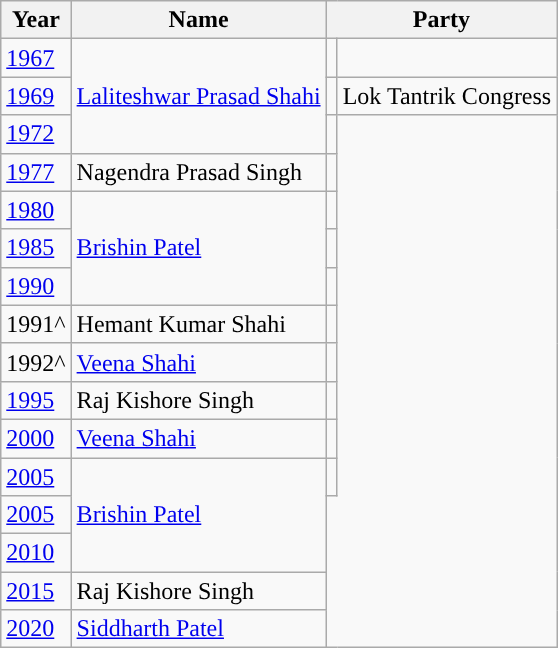<table class="wikitable sortable">
<tr>
<th>Year</th>
<th>Name</th>
<th colspan="2">Party</th>
</tr>
<tr>
<td><a href='#'>1967</a></td>
<td rowspan="3"><a href='#'>Laliteshwar Prasad Shahi</a></td>
<td></td>
</tr>
<tr>
<td><a href='#'>1969</a></td>
<td style="background-color: "></td>
<td>Lok Tantrik Congress</td>
</tr>
<tr>
<td><a href='#'>1972</a></td>
<td></td>
</tr>
<tr>
<td><a href='#'>1977</a></td>
<td>Nagendra Prasad Singh</td>
<td></td>
</tr>
<tr>
<td><a href='#'>1980</a></td>
<td rowspan="3"><a href='#'>Brishin Patel</a></td>
<td></td>
</tr>
<tr>
<td><a href='#'>1985</a></td>
<td></td>
</tr>
<tr>
<td><a href='#'>1990</a></td>
<td></td>
</tr>
<tr>
<td>1991^</td>
<td>Hemant Kumar Shahi</td>
<td></td>
</tr>
<tr>
<td>1992^</td>
<td><a href='#'>Veena Shahi</a></td>
<td></td>
</tr>
<tr>
<td><a href='#'>1995</a></td>
<td>Raj Kishore Singh</td>
<td></td>
</tr>
<tr>
<td><a href='#'>2000</a></td>
<td><a href='#'>Veena Shahi</a></td>
<td></td>
</tr>
<tr>
<td><a href='#'>2005</a></td>
<td rowspan="3"><a href='#'>Brishin Patel</a></td>
<td></td>
</tr>
<tr>
<td><a href='#'>2005</a></td>
</tr>
<tr>
<td><a href='#'>2010</a></td>
</tr>
<tr>
<td><a href='#'>2015</a></td>
<td>Raj Kishore Singh</td>
</tr>
<tr>
<td><a href='#'>2020</a></td>
<td><a href='#'>Siddharth Patel</a></td>
</tr>
</table>
